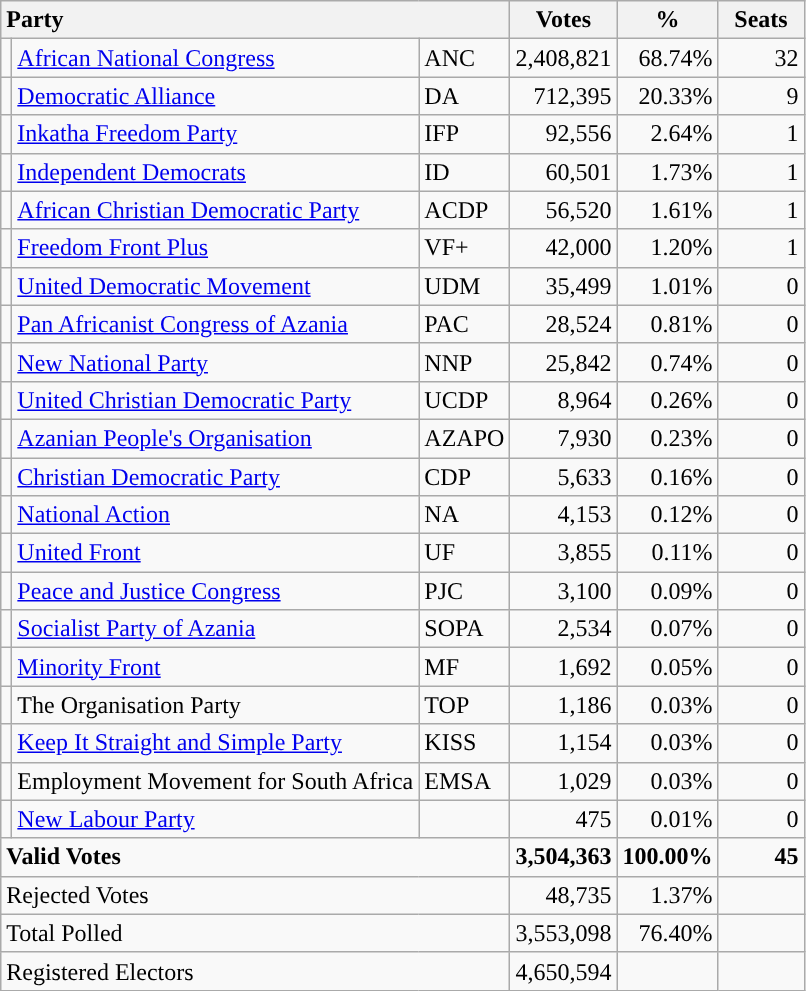<table class="wikitable" border="1" style="text-align:right;">
<tr>
<th style="text-align:left;" colspan=3>Party</th>
<th align=center width="50">Votes</th>
<th align=center width="50">%</th>
<th align=center width="50">Seats</th>
</tr>
<tr>
<td style="background:"></td>
<td align=left><a href='#'>African National Congress</a></td>
<td align=left>ANC</td>
<td>2,408,821</td>
<td>68.74%</td>
<td>32</td>
</tr>
<tr>
<td style="background:"></td>
<td align=left><a href='#'>Democratic Alliance</a></td>
<td align=left>DA</td>
<td>712,395</td>
<td>20.33%</td>
<td>9</td>
</tr>
<tr>
<td style="background:"></td>
<td align=left><a href='#'>Inkatha Freedom Party</a></td>
<td align=left>IFP</td>
<td>92,556</td>
<td>2.64%</td>
<td>1</td>
</tr>
<tr>
<td style="background:"></td>
<td align=left><a href='#'>Independent Democrats</a></td>
<td align=left>ID</td>
<td>60,501</td>
<td>1.73%</td>
<td>1</td>
</tr>
<tr>
<td style="background:"></td>
<td align=left><a href='#'>African Christian Democratic Party</a></td>
<td align=left>ACDP</td>
<td>56,520</td>
<td>1.61%</td>
<td>1</td>
</tr>
<tr>
<td style="background:"></td>
<td align=left><a href='#'>Freedom Front Plus</a></td>
<td align=left>VF+</td>
<td>42,000</td>
<td>1.20%</td>
<td>1</td>
</tr>
<tr>
<td style="background:"></td>
<td align=left><a href='#'>United Democratic Movement</a></td>
<td align=left>UDM</td>
<td>35,499</td>
<td>1.01%</td>
<td>0</td>
</tr>
<tr>
<td style="background:"></td>
<td align=left><a href='#'>Pan Africanist Congress of Azania</a></td>
<td align=left>PAC</td>
<td>28,524</td>
<td>0.81%</td>
<td>0</td>
</tr>
<tr>
<td style="background:"></td>
<td align=left><a href='#'>New National Party</a></td>
<td align=left>NNP</td>
<td>25,842</td>
<td>0.74%</td>
<td>0</td>
</tr>
<tr>
<td style="background:"></td>
<td align=left><a href='#'>United Christian Democratic Party</a></td>
<td align=left>UCDP</td>
<td>8,964</td>
<td>0.26%</td>
<td>0</td>
</tr>
<tr>
<td style="background:"></td>
<td align=left><a href='#'>Azanian People's Organisation</a></td>
<td align=left>AZAPO</td>
<td>7,930</td>
<td>0.23%</td>
<td>0</td>
</tr>
<tr>
<td style="background:"></td>
<td align=left><a href='#'>Christian Democratic Party</a></td>
<td align=left>CDP</td>
<td>5,633</td>
<td>0.16%</td>
<td>0</td>
</tr>
<tr>
<td></td>
<td align=left><a href='#'>National Action</a></td>
<td align=left>NA</td>
<td>4,153</td>
<td>0.12%</td>
<td>0</td>
</tr>
<tr>
<td></td>
<td align=left><a href='#'>United Front</a></td>
<td align=left>UF</td>
<td>3,855</td>
<td>0.11%</td>
<td>0</td>
</tr>
<tr>
<td></td>
<td align=left><a href='#'>Peace and Justice Congress</a></td>
<td align=left>PJC</td>
<td>3,100</td>
<td>0.09%</td>
<td>0</td>
</tr>
<tr>
<td style="background:"></td>
<td align=left><a href='#'>Socialist Party of Azania</a></td>
<td align=left>SOPA</td>
<td>2,534</td>
<td>0.07%</td>
<td>0</td>
</tr>
<tr>
<td style="background:"></td>
<td align=left><a href='#'>Minority Front</a></td>
<td align=left>MF</td>
<td>1,692</td>
<td>0.05%</td>
<td>0</td>
</tr>
<tr>
<td></td>
<td align=left>The Organisation Party</td>
<td align=left>TOP</td>
<td>1,186</td>
<td>0.03%</td>
<td>0</td>
</tr>
<tr>
<td style="background:"></td>
<td align=left><a href='#'>Keep It Straight and Simple Party</a></td>
<td align=left>KISS</td>
<td>1,154</td>
<td>0.03%</td>
<td>0</td>
</tr>
<tr>
<td></td>
<td align=left>Employment Movement for South Africa</td>
<td align=left>EMSA</td>
<td>1,029</td>
<td>0.03%</td>
<td>0</td>
</tr>
<tr>
<td></td>
<td align=left><a href='#'>New Labour Party</a></td>
<td align=left></td>
<td>475</td>
<td>0.01%</td>
<td>0</td>
</tr>
<tr style="font-weight:bold">
<td align=left colspan=3>Valid Votes</td>
<td>3,504,363</td>
<td>100.00%</td>
<td>45</td>
</tr>
<tr>
<td align=left colspan=3>Rejected Votes</td>
<td>48,735</td>
<td>1.37%</td>
<td></td>
</tr>
<tr>
<td align=left colspan=3>Total Polled</td>
<td>3,553,098</td>
<td>76.40%</td>
<td></td>
</tr>
<tr>
<td align=left colspan=3>Registered Electors</td>
<td>4,650,594</td>
<td></td>
<td></td>
</tr>
</table>
